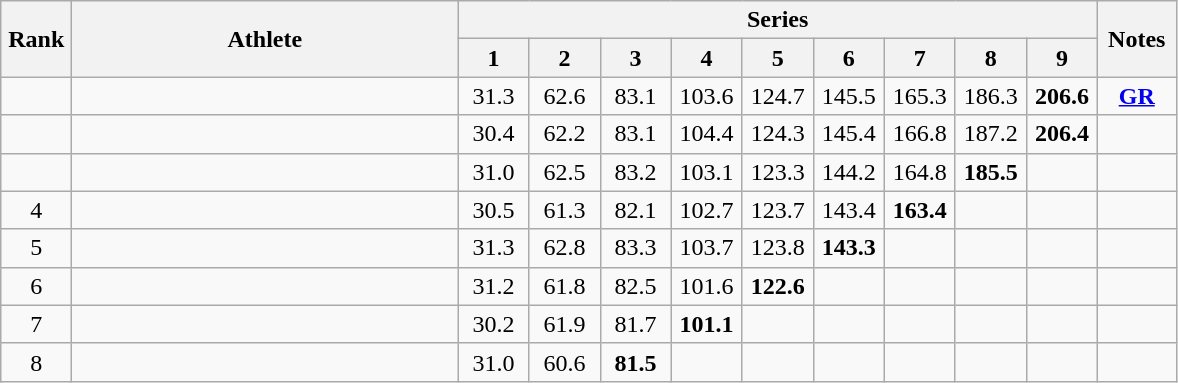<table class="wikitable" style="text-align:center">
<tr>
<th rowspan=2 width=40>Rank</th>
<th rowspan=2 width=250>Athlete</th>
<th colspan=9>Series</th>
<th rowspan=2 width=45>Notes</th>
</tr>
<tr>
<th width=40>1</th>
<th width=40>2</th>
<th width=40>3</th>
<th width=40>4</th>
<th width=40>5</th>
<th width=40>6</th>
<th width=40>7</th>
<th width=40>8</th>
<th width=40>9</th>
</tr>
<tr>
<td></td>
<td align=left></td>
<td>31.3</td>
<td>62.6</td>
<td>83.1</td>
<td>103.6</td>
<td>124.7</td>
<td>145.5</td>
<td>165.3</td>
<td>186.3</td>
<td><strong>206.6</strong></td>
<td><strong><a href='#'>GR</a></strong></td>
</tr>
<tr>
<td></td>
<td align=left></td>
<td>30.4</td>
<td>62.2</td>
<td>83.1</td>
<td>104.4</td>
<td>124.3</td>
<td>145.4</td>
<td>166.8</td>
<td>187.2</td>
<td><strong>206.4</strong></td>
<td></td>
</tr>
<tr>
<td></td>
<td align=left></td>
<td>31.0</td>
<td>62.5</td>
<td>83.2</td>
<td>103.1</td>
<td>123.3</td>
<td>144.2</td>
<td>164.8</td>
<td><strong>185.5</strong></td>
<td></td>
<td></td>
</tr>
<tr>
<td>4</td>
<td align=left></td>
<td>30.5</td>
<td>61.3</td>
<td>82.1</td>
<td>102.7</td>
<td>123.7</td>
<td>143.4</td>
<td><strong>163.4</strong></td>
<td></td>
<td></td>
<td></td>
</tr>
<tr>
<td>5</td>
<td align=left></td>
<td>31.3</td>
<td>62.8</td>
<td>83.3</td>
<td>103.7</td>
<td>123.8</td>
<td><strong>143.3</strong></td>
<td></td>
<td></td>
<td></td>
<td></td>
</tr>
<tr>
<td>6</td>
<td align=left></td>
<td>31.2</td>
<td>61.8</td>
<td>82.5</td>
<td>101.6</td>
<td><strong>122.6</strong></td>
<td></td>
<td></td>
<td></td>
<td></td>
<td></td>
</tr>
<tr>
<td>7</td>
<td align=left></td>
<td>30.2</td>
<td>61.9</td>
<td>81.7</td>
<td><strong>101.1</strong></td>
<td></td>
<td></td>
<td></td>
<td></td>
<td></td>
<td></td>
</tr>
<tr>
<td>8</td>
<td align=left></td>
<td>31.0</td>
<td>60.6</td>
<td><strong>81.5</strong></td>
<td></td>
<td></td>
<td></td>
<td></td>
<td></td>
<td></td>
<td></td>
</tr>
</table>
